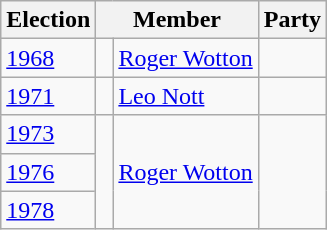<table class="wikitable">
<tr>
<th>Election</th>
<th colspan="2">Member</th>
<th>Party</th>
</tr>
<tr>
<td><a href='#'>1968</a></td>
<td> </td>
<td><a href='#'>Roger Wotton</a></td>
<td></td>
</tr>
<tr>
<td><a href='#'>1971</a></td>
<td> </td>
<td><a href='#'>Leo Nott</a></td>
<td></td>
</tr>
<tr>
<td><a href='#'>1973</a></td>
<td rowspan="3" > </td>
<td rowspan="3"><a href='#'>Roger Wotton</a></td>
<td rowspan="3"></td>
</tr>
<tr>
<td><a href='#'>1976</a></td>
</tr>
<tr>
<td><a href='#'>1978</a></td>
</tr>
</table>
